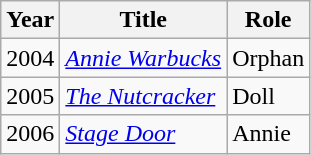<table class="wikitable sortable">
<tr>
<th>Year</th>
<th>Title</th>
<th>Role</th>
</tr>
<tr>
<td>2004</td>
<td><em><a href='#'>Annie Warbucks</a></em></td>
<td>Orphan</td>
</tr>
<tr>
<td>2005</td>
<td><em><a href='#'>The Nutcracker</a></em></td>
<td>Doll</td>
</tr>
<tr>
<td>2006</td>
<td><em><a href='#'>Stage Door</a></em></td>
<td>Annie</td>
</tr>
</table>
